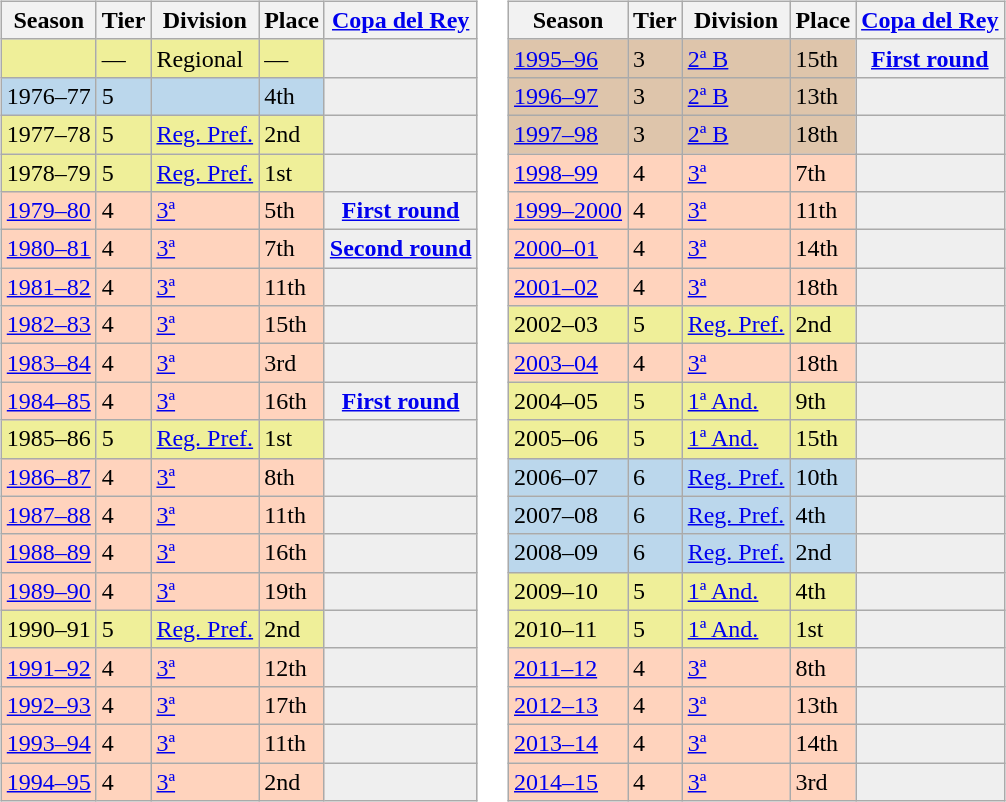<table>
<tr>
<td valign="top" width=0%><br><table class="wikitable">
<tr style="background:#f0f6fa;">
<th>Season</th>
<th>Tier</th>
<th>Division</th>
<th>Place</th>
<th><a href='#'>Copa del Rey</a></th>
</tr>
<tr>
<td style="background:#EFEF99;"></td>
<td style="background:#EFEF99;">—</td>
<td style="background:#EFEF99;">Regional</td>
<td style="background:#EFEF99;">—</td>
<th style="background:#efefef;"></th>
</tr>
<tr>
<td style="background:#BBD7EC;">1976–77</td>
<td style="background:#BBD7EC;">5</td>
<td style="background:#BBD7EC;"></td>
<td style="background:#BBD7EC;">4th</td>
<th style="background:#efefef;"></th>
</tr>
<tr>
<td style="background:#EFEF99;">1977–78</td>
<td style="background:#EFEF99;">5</td>
<td style="background:#EFEF99;"><a href='#'>Reg. Pref.</a></td>
<td style="background:#EFEF99;">2nd</td>
<th style="background:#efefef;"></th>
</tr>
<tr>
<td style="background:#EFEF99;">1978–79</td>
<td style="background:#EFEF99;">5</td>
<td style="background:#EFEF99;"><a href='#'>Reg. Pref.</a></td>
<td style="background:#EFEF99;">1st</td>
<th style="background:#efefef;"></th>
</tr>
<tr>
<td style="background:#FFD3BD;"><a href='#'>1979–80</a></td>
<td style="background:#FFD3BD;">4</td>
<td style="background:#FFD3BD;"><a href='#'>3ª</a></td>
<td style="background:#FFD3BD;">5th</td>
<th style="background:#efefef;"><a href='#'>First round</a></th>
</tr>
<tr>
<td style="background:#FFD3BD;"><a href='#'>1980–81</a></td>
<td style="background:#FFD3BD;">4</td>
<td style="background:#FFD3BD;"><a href='#'>3ª</a></td>
<td style="background:#FFD3BD;">7th</td>
<th style="background:#efefef;"><a href='#'>Second round</a></th>
</tr>
<tr>
<td style="background:#FFD3BD;"><a href='#'>1981–82</a></td>
<td style="background:#FFD3BD;">4</td>
<td style="background:#FFD3BD;"><a href='#'>3ª</a></td>
<td style="background:#FFD3BD;">11th</td>
<th style="background:#efefef;"></th>
</tr>
<tr>
<td style="background:#FFD3BD;"><a href='#'>1982–83</a></td>
<td style="background:#FFD3BD;">4</td>
<td style="background:#FFD3BD;"><a href='#'>3ª</a></td>
<td style="background:#FFD3BD;">15th</td>
<th style="background:#efefef;"></th>
</tr>
<tr>
<td style="background:#FFD3BD;"><a href='#'>1983–84</a></td>
<td style="background:#FFD3BD;">4</td>
<td style="background:#FFD3BD;"><a href='#'>3ª</a></td>
<td style="background:#FFD3BD;">3rd</td>
<th style="background:#efefef;"></th>
</tr>
<tr>
<td style="background:#FFD3BD;"><a href='#'>1984–85</a></td>
<td style="background:#FFD3BD;">4</td>
<td style="background:#FFD3BD;"><a href='#'>3ª</a></td>
<td style="background:#FFD3BD;">16th</td>
<th style="background:#efefef;"><a href='#'>First round</a></th>
</tr>
<tr>
<td style="background:#EFEF99;">1985–86</td>
<td style="background:#EFEF99;">5</td>
<td style="background:#EFEF99;"><a href='#'>Reg. Pref.</a></td>
<td style="background:#EFEF99;">1st</td>
<th style="background:#efefef;"></th>
</tr>
<tr>
<td style="background:#FFD3BD;"><a href='#'>1986–87</a></td>
<td style="background:#FFD3BD;">4</td>
<td style="background:#FFD3BD;"><a href='#'>3ª</a></td>
<td style="background:#FFD3BD;">8th</td>
<th style="background:#efefef;"></th>
</tr>
<tr>
<td style="background:#FFD3BD;"><a href='#'>1987–88</a></td>
<td style="background:#FFD3BD;">4</td>
<td style="background:#FFD3BD;"><a href='#'>3ª</a></td>
<td style="background:#FFD3BD;">11th</td>
<th style="background:#efefef;"></th>
</tr>
<tr>
<td style="background:#FFD3BD;"><a href='#'>1988–89</a></td>
<td style="background:#FFD3BD;">4</td>
<td style="background:#FFD3BD;"><a href='#'>3ª</a></td>
<td style="background:#FFD3BD;">16th</td>
<th style="background:#efefef;"></th>
</tr>
<tr>
<td style="background:#FFD3BD;"><a href='#'>1989–90</a></td>
<td style="background:#FFD3BD;">4</td>
<td style="background:#FFD3BD;"><a href='#'>3ª</a></td>
<td style="background:#FFD3BD;">19th</td>
<th style="background:#efefef;"></th>
</tr>
<tr>
<td style="background:#EFEF99;">1990–91</td>
<td style="background:#EFEF99;">5</td>
<td style="background:#EFEF99;"><a href='#'>Reg. Pref.</a></td>
<td style="background:#EFEF99;">2nd</td>
<th style="background:#efefef;"></th>
</tr>
<tr>
<td style="background:#FFD3BD;"><a href='#'>1991–92</a></td>
<td style="background:#FFD3BD;">4</td>
<td style="background:#FFD3BD;"><a href='#'>3ª</a></td>
<td style="background:#FFD3BD;">12th</td>
<th style="background:#efefef;"></th>
</tr>
<tr>
<td style="background:#FFD3BD;"><a href='#'>1992–93</a></td>
<td style="background:#FFD3BD;">4</td>
<td style="background:#FFD3BD;"><a href='#'>3ª</a></td>
<td style="background:#FFD3BD;">17th</td>
<th style="background:#efefef;"></th>
</tr>
<tr>
<td style="background:#FFD3BD;"><a href='#'>1993–94</a></td>
<td style="background:#FFD3BD;">4</td>
<td style="background:#FFD3BD;"><a href='#'>3ª</a></td>
<td style="background:#FFD3BD;">11th</td>
<th style="background:#efefef;"></th>
</tr>
<tr>
<td style="background:#FFD3BD;"><a href='#'>1994–95</a></td>
<td style="background:#FFD3BD;">4</td>
<td style="background:#FFD3BD;"><a href='#'>3ª</a></td>
<td style="background:#FFD3BD;">2nd</td>
<th style="background:#efefef;"></th>
</tr>
</table>
</td>
<td valign="top" width=0%><br><table class="wikitable">
<tr style="background:#f0f6fa;">
<th>Season</th>
<th>Tier</th>
<th>Division</th>
<th>Place</th>
<th><a href='#'>Copa del Rey</a></th>
</tr>
<tr>
<td style="background:#DEC5AB;"><a href='#'>1995–96</a></td>
<td style="background:#DEC5AB;">3</td>
<td style="background:#DEC5AB;"><a href='#'>2ª B</a></td>
<td style="background:#DEC5AB;">15th</td>
<th style="background:#efefef;"><a href='#'>First round</a></th>
</tr>
<tr>
<td style="background:#DEC5AB;"><a href='#'>1996–97</a></td>
<td style="background:#DEC5AB;">3</td>
<td style="background:#DEC5AB;"><a href='#'>2ª B</a></td>
<td style="background:#DEC5AB;">13th</td>
<th style="background:#efefef;"></th>
</tr>
<tr>
<td style="background:#DEC5AB;"><a href='#'>1997–98</a></td>
<td style="background:#DEC5AB;">3</td>
<td style="background:#DEC5AB;"><a href='#'>2ª B</a></td>
<td style="background:#DEC5AB;">18th</td>
<th style="background:#efefef;"></th>
</tr>
<tr>
<td style="background:#FFD3BD;"><a href='#'>1998–99</a></td>
<td style="background:#FFD3BD;">4</td>
<td style="background:#FFD3BD;"><a href='#'>3ª</a></td>
<td style="background:#FFD3BD;">7th</td>
<th style="background:#efefef;"></th>
</tr>
<tr>
<td style="background:#FFD3BD;"><a href='#'>1999–2000</a></td>
<td style="background:#FFD3BD;">4</td>
<td style="background:#FFD3BD;"><a href='#'>3ª</a></td>
<td style="background:#FFD3BD;">11th</td>
<th style="background:#efefef;"></th>
</tr>
<tr>
<td style="background:#FFD3BD;"><a href='#'>2000–01</a></td>
<td style="background:#FFD3BD;">4</td>
<td style="background:#FFD3BD;"><a href='#'>3ª</a></td>
<td style="background:#FFD3BD;">14th</td>
<th style="background:#efefef;"></th>
</tr>
<tr>
<td style="background:#FFD3BD;"><a href='#'>2001–02</a></td>
<td style="background:#FFD3BD;">4</td>
<td style="background:#FFD3BD;"><a href='#'>3ª</a></td>
<td style="background:#FFD3BD;">18th</td>
<th style="background:#efefef;"></th>
</tr>
<tr>
<td style="background:#EFEF99;">2002–03</td>
<td style="background:#EFEF99;">5</td>
<td style="background:#EFEF99;"><a href='#'>Reg. Pref.</a></td>
<td style="background:#EFEF99;">2nd</td>
<th style="background:#efefef;"></th>
</tr>
<tr>
<td style="background:#FFD3BD;"><a href='#'>2003–04</a></td>
<td style="background:#FFD3BD;">4</td>
<td style="background:#FFD3BD;"><a href='#'>3ª</a></td>
<td style="background:#FFD3BD;">18th</td>
<th style="background:#efefef;"></th>
</tr>
<tr>
<td style="background:#EFEF99;">2004–05</td>
<td style="background:#EFEF99;">5</td>
<td style="background:#EFEF99;"><a href='#'>1ª And.</a></td>
<td style="background:#EFEF99;">9th</td>
<th style="background:#efefef;"></th>
</tr>
<tr>
<td style="background:#EFEF99;">2005–06</td>
<td style="background:#EFEF99;">5</td>
<td style="background:#EFEF99;"><a href='#'>1ª And.</a></td>
<td style="background:#EFEF99;">15th</td>
<th style="background:#efefef;"></th>
</tr>
<tr>
<td style="background:#BBD7EC;">2006–07</td>
<td style="background:#BBD7EC;">6</td>
<td style="background:#BBD7EC;"><a href='#'>Reg. Pref.</a></td>
<td style="background:#BBD7EC;">10th</td>
<th style="background:#efefef;"></th>
</tr>
<tr>
<td style="background:#BBD7EC;">2007–08</td>
<td style="background:#BBD7EC;">6</td>
<td style="background:#BBD7EC;"><a href='#'>Reg. Pref.</a></td>
<td style="background:#BBD7EC;">4th</td>
<th style="background:#efefef;"></th>
</tr>
<tr>
<td style="background:#BBD7EC;">2008–09</td>
<td style="background:#BBD7EC;">6</td>
<td style="background:#BBD7EC;"><a href='#'>Reg. Pref.</a></td>
<td style="background:#BBD7EC;">2nd</td>
<th style="background:#efefef;"></th>
</tr>
<tr>
<td style="background:#EFEF99;">2009–10</td>
<td style="background:#EFEF99;">5</td>
<td style="background:#EFEF99;"><a href='#'>1ª And.</a></td>
<td style="background:#EFEF99;">4th</td>
<th style="background:#efefef;"></th>
</tr>
<tr>
<td style="background:#EFEF99;">2010–11</td>
<td style="background:#EFEF99;">5</td>
<td style="background:#EFEF99;"><a href='#'>1ª And.</a></td>
<td style="background:#EFEF99;">1st</td>
<th style="background:#efefef;"></th>
</tr>
<tr>
<td style="background:#FFD3BD;"><a href='#'>2011–12</a></td>
<td style="background:#FFD3BD;">4</td>
<td style="background:#FFD3BD;"><a href='#'>3ª</a></td>
<td style="background:#FFD3BD;">8th</td>
<th style="background:#efefef;"></th>
</tr>
<tr>
<td style="background:#FFD3BD;"><a href='#'>2012–13</a></td>
<td style="background:#FFD3BD;">4</td>
<td style="background:#FFD3BD;"><a href='#'>3ª</a></td>
<td style="background:#FFD3BD;">13th</td>
<th style="background:#efefef;"></th>
</tr>
<tr>
<td style="background:#FFD3BD;"><a href='#'>2013–14</a></td>
<td style="background:#FFD3BD;">4</td>
<td style="background:#FFD3BD;"><a href='#'>3ª</a></td>
<td style="background:#FFD3BD;">14th</td>
<th style="background:#efefef;"></th>
</tr>
<tr>
<td style="background:#FFD3BD;"><a href='#'>2014–15</a></td>
<td style="background:#FFD3BD;">4</td>
<td style="background:#FFD3BD;"><a href='#'>3ª</a></td>
<td style="background:#FFD3BD;">3rd</td>
<th style="background:#efefef;"></th>
</tr>
</table>
</td>
</tr>
</table>
